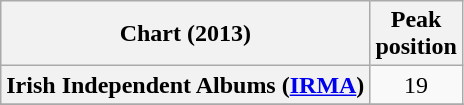<table class="wikitable sortable plainrowheaders" style="text-align:center">
<tr>
<th scope="col">Chart (2013)</th>
<th scope="col">Peak<br>position</th>
</tr>
<tr>
<th scope="row">Irish Independent Albums (<a href='#'>IRMA</a>)</th>
<td>19</td>
</tr>
<tr>
</tr>
<tr>
</tr>
<tr>
</tr>
<tr>
</tr>
<tr>
</tr>
</table>
